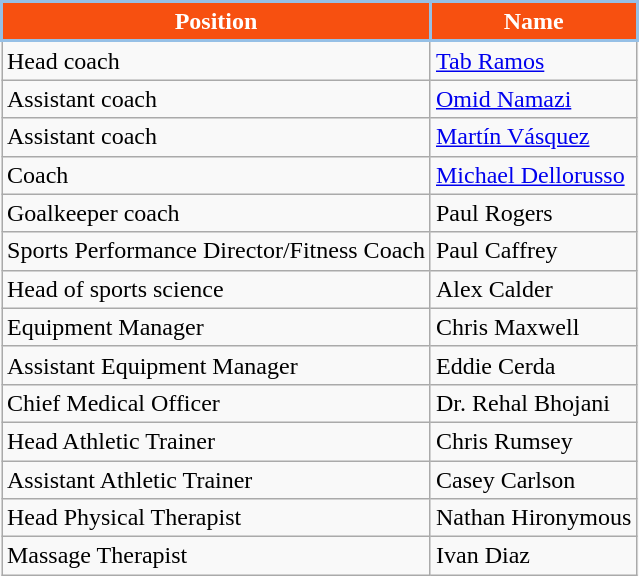<table class="wikitable">
<tr>
<th style="background:#F75010; color:#FFFFFF; border:2px solid #96C0E6;" scope="col">Position</th>
<th style="background:#F75010; color:#FFFFFF; border:2px solid #96C0E6;" scope="col">Name</th>
</tr>
<tr>
<td>Head coach</td>
<td> <a href='#'>Tab Ramos</a></td>
</tr>
<tr>
<td>Assistant coach</td>
<td> <a href='#'>Omid Namazi</a></td>
</tr>
<tr>
<td>Assistant coach</td>
<td> <a href='#'>Martín Vásquez</a></td>
</tr>
<tr>
<td>Coach</td>
<td> <a href='#'>Michael Dellorusso</a></td>
</tr>
<tr>
<td>Goalkeeper coach</td>
<td> Paul Rogers</td>
</tr>
<tr>
<td>Sports Performance Director/Fitness Coach</td>
<td> Paul Caffrey</td>
</tr>
<tr>
<td>Head of sports science</td>
<td> Alex Calder</td>
</tr>
<tr>
<td>Equipment Manager</td>
<td> Chris Maxwell</td>
</tr>
<tr>
<td>Assistant Equipment Manager</td>
<td> Eddie Cerda</td>
</tr>
<tr>
<td>Chief Medical Officer</td>
<td> Dr. Rehal Bhojani</td>
</tr>
<tr>
<td>Head Athletic Trainer</td>
<td> Chris Rumsey</td>
</tr>
<tr>
<td>Assistant Athletic Trainer</td>
<td> Casey Carlson</td>
</tr>
<tr>
<td>Head Physical Therapist</td>
<td> Nathan Hironymous</td>
</tr>
<tr>
<td>Massage Therapist</td>
<td> Ivan Diaz</td>
</tr>
</table>
